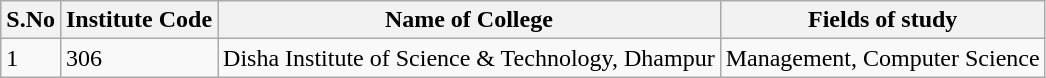<table class="wikitable sortable">
<tr>
<th>S.No</th>
<th>Institute Code</th>
<th>Name of College</th>
<th>Fields of study</th>
</tr>
<tr>
<td>1</td>
<td>306</td>
<td>Disha Institute of Science & Technology, Dhampur</td>
<td>Management, Computer Science</td>
</tr>
</table>
